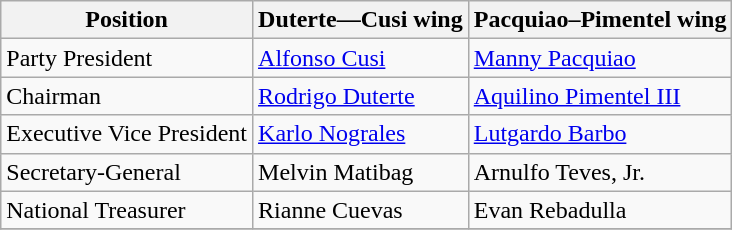<table class="wikitable">
<tr>
<th>Position</th>
<th>Duterte—Cusi wing</th>
<th>Pacquiao–Pimentel wing</th>
</tr>
<tr>
<td>Party President</td>
<td><a href='#'>Alfonso Cusi</a></td>
<td><a href='#'>Manny Pacquiao</a></td>
</tr>
<tr>
<td>Chairman</td>
<td><a href='#'>Rodrigo Duterte</a></td>
<td><a href='#'>Aquilino Pimentel III</a></td>
</tr>
<tr>
<td>Executive Vice President</td>
<td><a href='#'>Karlo Nograles</a></td>
<td><a href='#'>Lutgardo Barbo</a></td>
</tr>
<tr>
<td>Secretary-General</td>
<td>Melvin Matibag</td>
<td>Arnulfo Teves, Jr.</td>
</tr>
<tr>
<td>National Treasurer</td>
<td>Rianne Cuevas</td>
<td>Evan Rebadulla</td>
</tr>
<tr>
</tr>
</table>
